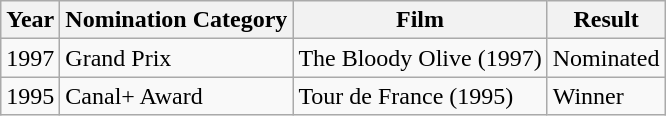<table class="wikitable">
<tr>
<th>Year</th>
<th>Nomination Category</th>
<th>Film</th>
<th>Result</th>
</tr>
<tr>
<td>1997</td>
<td>Grand Prix</td>
<td>The Bloody Olive (1997)</td>
<td>Nominated</td>
</tr>
<tr>
<td>1995</td>
<td>Canal+ Award</td>
<td>Tour de France (1995)</td>
<td>Winner</td>
</tr>
</table>
